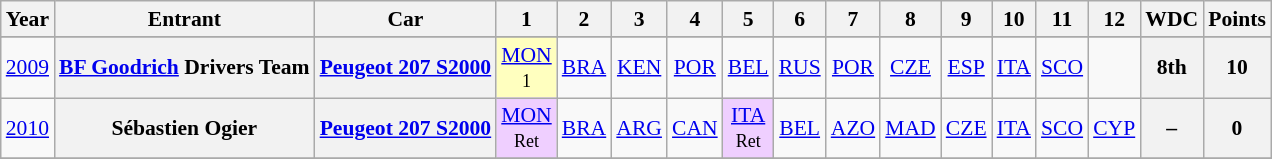<table class="wikitable" border="1" style="text-align:center; font-size:90%;">
<tr>
<th>Year</th>
<th>Entrant</th>
<th>Car</th>
<th>1</th>
<th>2</th>
<th>3</th>
<th>4</th>
<th>5</th>
<th>6</th>
<th>7</th>
<th>8</th>
<th>9</th>
<th>10</th>
<th>11</th>
<th>12</th>
<th>WDC</th>
<th>Points</th>
</tr>
<tr>
</tr>
<tr>
<td><a href='#'>2009</a></td>
<th><a href='#'>BF Goodrich</a> Drivers Team</th>
<th><a href='#'>Peugeot 207 S2000</a></th>
<td style="background:#ffffbf;"><a href='#'>MON</a><br><small>1</small></td>
<td><a href='#'>BRA</a></td>
<td><a href='#'>KEN</a></td>
<td><a href='#'>POR</a></td>
<td><a href='#'>BEL</a></td>
<td><a href='#'>RUS</a></td>
<td><a href='#'>POR</a></td>
<td><a href='#'>CZE</a></td>
<td><a href='#'>ESP</a></td>
<td><a href='#'>ITA</a></td>
<td><a href='#'>SCO</a></td>
<td></td>
<th>8th</th>
<th>10</th>
</tr>
<tr>
<td><a href='#'>2010</a></td>
<th>Sébastien Ogier</th>
<th><a href='#'>Peugeot 207 S2000</a></th>
<td style="background:#EFCFFF;"><a href='#'>MON</a><br><small>Ret</small></td>
<td><a href='#'>BRA</a></td>
<td><a href='#'>ARG</a></td>
<td><a href='#'>CAN</a></td>
<td style="background:#EFCFFF;"><a href='#'>ITA</a><br><small>Ret</small></td>
<td><a href='#'>BEL</a></td>
<td><a href='#'>AZO</a></td>
<td><a href='#'>MAD</a></td>
<td><a href='#'>CZE</a></td>
<td><a href='#'>ITA</a></td>
<td><a href='#'>SCO</a></td>
<td><a href='#'>CYP</a></td>
<th>–</th>
<th>0</th>
</tr>
<tr>
</tr>
</table>
